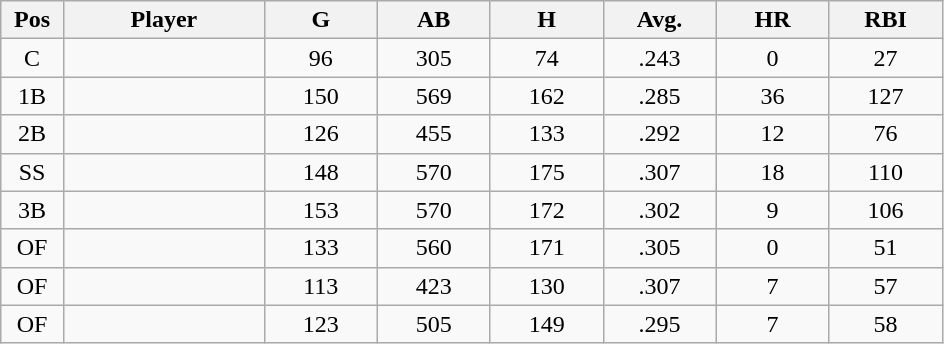<table class="wikitable sortable">
<tr>
<th bgcolor="#DDDDFF" width="5%">Pos</th>
<th bgcolor="#DDDDFF" width="16%">Player</th>
<th bgcolor="#DDDDFF" width="9%">G</th>
<th bgcolor="#DDDDFF" width="9%">AB</th>
<th bgcolor="#DDDDFF" width="9%">H</th>
<th bgcolor="#DDDDFF" width="9%">Avg.</th>
<th bgcolor="#DDDDFF" width="9%">HR</th>
<th bgcolor="#DDDDFF" width="9%">RBI</th>
</tr>
<tr align="center">
<td>C</td>
<td></td>
<td>96</td>
<td>305</td>
<td>74</td>
<td>.243</td>
<td>0</td>
<td>27</td>
</tr>
<tr align="center">
<td>1B</td>
<td></td>
<td>150</td>
<td>569</td>
<td>162</td>
<td>.285</td>
<td>36</td>
<td>127</td>
</tr>
<tr align="center">
<td>2B</td>
<td></td>
<td>126</td>
<td>455</td>
<td>133</td>
<td>.292</td>
<td>12</td>
<td>76</td>
</tr>
<tr align="center">
<td>SS</td>
<td></td>
<td>148</td>
<td>570</td>
<td>175</td>
<td>.307</td>
<td>18</td>
<td>110</td>
</tr>
<tr align="center">
<td>3B</td>
<td></td>
<td>153</td>
<td>570</td>
<td>172</td>
<td>.302</td>
<td>9</td>
<td>106</td>
</tr>
<tr align="center">
<td>OF</td>
<td></td>
<td>133</td>
<td>560</td>
<td>171</td>
<td>.305</td>
<td>0</td>
<td>51</td>
</tr>
<tr align="center">
<td>OF</td>
<td></td>
<td>113</td>
<td>423</td>
<td>130</td>
<td>.307</td>
<td>7</td>
<td>57</td>
</tr>
<tr align="center">
<td>OF</td>
<td></td>
<td>123</td>
<td>505</td>
<td>149</td>
<td>.295</td>
<td>7</td>
<td>58</td>
</tr>
</table>
